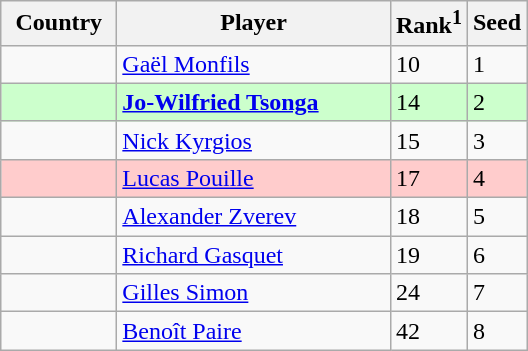<table class="sortable wikitable">
<tr>
<th width="70">Country</th>
<th width="175">Player</th>
<th>Rank<sup>1</sup></th>
<th>Seed</th>
</tr>
<tr>
<td></td>
<td><a href='#'>Gaël Monfils</a></td>
<td>10</td>
<td>1</td>
</tr>
<tr style="background:#cfc;">
<td></td>
<td><strong><a href='#'>Jo-Wilfried Tsonga</a></strong></td>
<td>14</td>
<td>2</td>
</tr>
<tr>
<td></td>
<td><a href='#'>Nick Kyrgios</a></td>
<td>15</td>
<td>3</td>
</tr>
<tr style="background:#fcc;">
<td></td>
<td><a href='#'>Lucas Pouille</a></td>
<td>17</td>
<td>4</td>
</tr>
<tr>
<td></td>
<td><a href='#'>Alexander Zverev</a></td>
<td>18</td>
<td>5</td>
</tr>
<tr>
<td></td>
<td><a href='#'>Richard Gasquet</a></td>
<td>19</td>
<td>6</td>
</tr>
<tr>
<td></td>
<td><a href='#'>Gilles Simon</a></td>
<td>24</td>
<td>7</td>
</tr>
<tr>
<td></td>
<td><a href='#'>Benoît Paire</a></td>
<td>42</td>
<td>8</td>
</tr>
</table>
